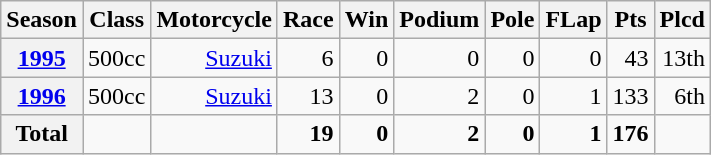<table class="wikitable">
<tr>
<th>Season</th>
<th>Class</th>
<th>Motorcycle</th>
<th>Race</th>
<th>Win</th>
<th>Podium</th>
<th>Pole</th>
<th>FLap</th>
<th>Pts</th>
<th>Plcd</th>
</tr>
<tr align="right">
<th><a href='#'>1995</a></th>
<td>500cc</td>
<td><a href='#'>Suzuki</a></td>
<td>6</td>
<td>0</td>
<td>0</td>
<td>0</td>
<td>0</td>
<td>43</td>
<td>13th</td>
</tr>
<tr align="right">
<th><a href='#'>1996</a></th>
<td>500cc</td>
<td><a href='#'>Suzuki</a></td>
<td>13</td>
<td>0</td>
<td>2</td>
<td>0</td>
<td>1</td>
<td>133</td>
<td>6th</td>
</tr>
<tr align="right">
<th>Total</th>
<td></td>
<td></td>
<td><strong>19</strong></td>
<td><strong>0</strong></td>
<td><strong>2</strong></td>
<td><strong>0</strong></td>
<td><strong>1</strong></td>
<td><strong>176</strong></td>
<td></td>
</tr>
</table>
